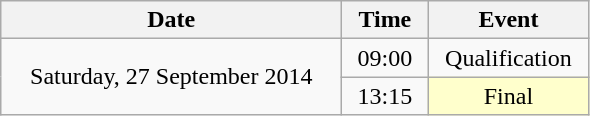<table class = "wikitable" style="text-align:center;">
<tr>
<th width=220>Date</th>
<th width=50>Time</th>
<th width=100>Event</th>
</tr>
<tr>
<td rowspan=2>Saturday, 27 September 2014</td>
<td>09:00</td>
<td>Qualification</td>
</tr>
<tr>
<td>13:15</td>
<td bgcolor=ffffcc>Final</td>
</tr>
</table>
